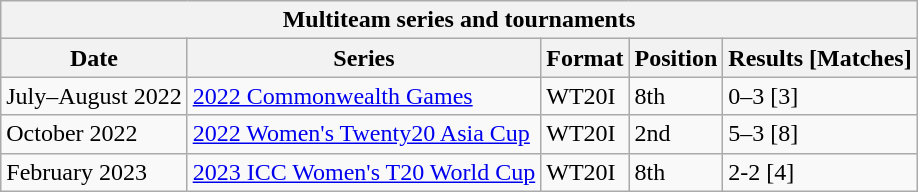<table class="wikitable ubsortable" style="text-align:center; white-space:nowrap">
<tr>
<th colspan="5">Multiteam series and tournaments</th>
</tr>
<tr>
<th>Date</th>
<th>Series</th>
<th>Format</th>
<th>Position</th>
<th>Results [Matches]</th>
</tr>
<tr>
<td style="text-align:left">July–August 2022</td>
<td style="text-align:left"> <a href='#'>2022 Commonwealth Games</a></td>
<td style="text-align:left">WT20I</td>
<td style="text-align:left">8th</td>
<td style="text-align:left">0–3 [3]</td>
</tr>
<tr>
<td style="text-align:left">October 2022</td>
<td style="text-align:left"> <a href='#'>2022 Women's Twenty20 Asia Cup</a></td>
<td style="text-align:left">WT20I</td>
<td style="text-align:left">2nd</td>
<td style="text-align:left">5–3 [8]</td>
</tr>
<tr>
<td style="text-align:left">February 2023</td>
<td style="text-align:left"> <a href='#'>2023 ICC Women's T20 World Cup</a></td>
<td style="text-align:left">WT20I</td>
<td style="text-align:left">8th</td>
<td style="text-align:left">2-2 [4]</td>
</tr>
</table>
